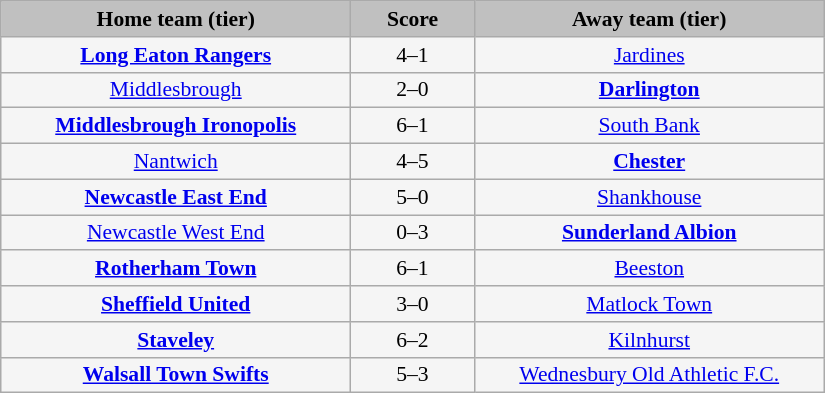<table class="wikitable" style="width: 550px; background:WhiteSmoke; text-align:center; font-size:90%">
<tr>
<td scope="col" style="width: 42.50%; background:silver;"><strong>Home team (tier)</strong></td>
<td scope="col" style="width: 15.00%; background:silver;"><strong>Score</strong></td>
<td scope="col" style="width: 42.50%; background:silver;"><strong>Away team (tier)</strong></td>
</tr>
<tr>
<td><strong><a href='#'>Long Eaton Rangers</a></strong></td>
<td>4–1</td>
<td><a href='#'>Jardines</a></td>
</tr>
<tr>
<td><a href='#'>Middlesbrough</a></td>
<td>2–0</td>
<td><strong><a href='#'>Darlington</a></strong></td>
</tr>
<tr>
<td><strong><a href='#'>Middlesbrough Ironopolis</a></strong></td>
<td>6–1</td>
<td><a href='#'>South Bank</a></td>
</tr>
<tr>
<td><a href='#'>Nantwich</a></td>
<td>4–5</td>
<td><strong><a href='#'>Chester</a></strong></td>
</tr>
<tr>
<td><strong><a href='#'>Newcastle East End</a></strong></td>
<td>5–0</td>
<td><a href='#'>Shankhouse</a></td>
</tr>
<tr>
<td><a href='#'>Newcastle West End</a></td>
<td>0–3</td>
<td><strong><a href='#'>Sunderland Albion</a></strong></td>
</tr>
<tr>
<td><strong><a href='#'>Rotherham Town</a></strong></td>
<td>6–1</td>
<td><a href='#'>Beeston</a></td>
</tr>
<tr>
<td><strong><a href='#'>Sheffield United</a></strong></td>
<td>3–0</td>
<td><a href='#'>Matlock Town</a></td>
</tr>
<tr>
<td><strong><a href='#'>Staveley</a></strong></td>
<td>6–2</td>
<td><a href='#'>Kilnhurst</a></td>
</tr>
<tr>
<td><strong><a href='#'>Walsall Town Swifts</a></strong></td>
<td>5–3</td>
<td><a href='#'>Wednesbury Old Athletic F.C.</a></td>
</tr>
</table>
